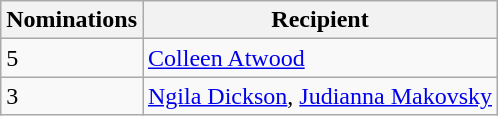<table class="wikitable">
<tr>
<th>Nominations</th>
<th>Recipient</th>
</tr>
<tr>
<td>5</td>
<td><a href='#'>Colleen Atwood</a></td>
</tr>
<tr>
<td>3</td>
<td><a href='#'>Ngila Dickson</a>, <a href='#'>Judianna Makovsky</a></td>
</tr>
</table>
